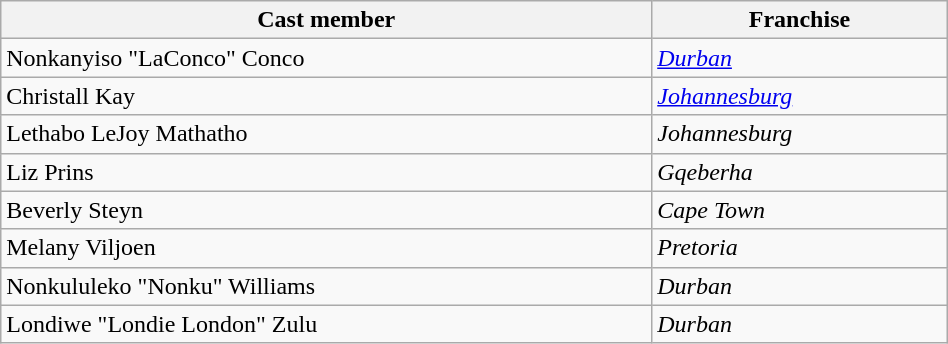<table class="wikitable plainrowheaders" width="50%">
<tr>
<th>Cast member</th>
<th>Franchise</th>
</tr>
<tr>
<td nowrap>Nonkanyiso "LaConco" Conco</td>
<td><em><a href='#'>Durban</a></em></td>
</tr>
<tr>
<td>Christall Kay</td>
<td><em><a href='#'>Johannesburg</a></em></td>
</tr>
<tr>
<td>Lethabo LeJoy Mathatho</td>
<td><em>Johannesburg</em></td>
</tr>
<tr>
<td>Liz Prins</td>
<td><em>Gqeberha</em></td>
</tr>
<tr>
<td>Beverly Steyn</td>
<td><em>Cape Town</em></td>
</tr>
<tr>
<td>Melany Viljoen</td>
<td><em>Pretoria</em></td>
</tr>
<tr>
<td nowrap>Nonkululeko "Nonku" Williams</td>
<td><em>Durban</em></td>
</tr>
<tr>
<td nowrap>Londiwe "Londie London" Zulu</td>
<td><em>Durban</em></td>
</tr>
</table>
